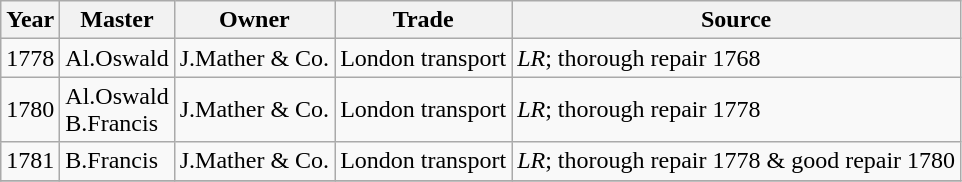<table class=" wikitable">
<tr>
<th>Year</th>
<th>Master</th>
<th>Owner</th>
<th>Trade</th>
<th>Source</th>
</tr>
<tr>
<td>1778</td>
<td>Al.Oswald</td>
<td>J.Mather & Co.</td>
<td>London transport</td>
<td><em>LR</em>; thorough repair 1768</td>
</tr>
<tr>
<td>1780</td>
<td>Al.Oswald<br>B.Francis</td>
<td>J.Mather & Co.</td>
<td>London transport</td>
<td><em>LR</em>; thorough repair 1778</td>
</tr>
<tr>
<td>1781</td>
<td>B.Francis</td>
<td>J.Mather & Co.</td>
<td>London transport</td>
<td><em>LR</em>; thorough repair 1778 & good repair 1780</td>
</tr>
<tr>
</tr>
</table>
